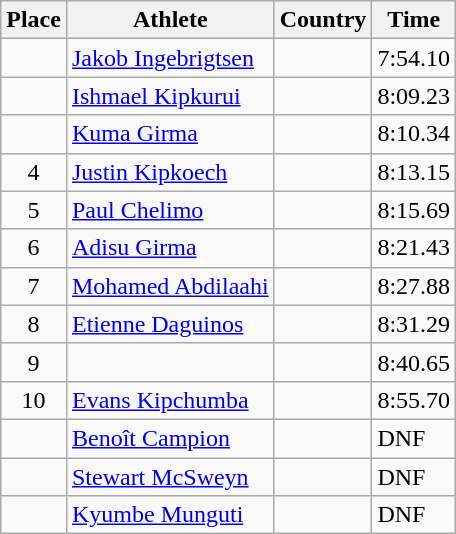<table class="wikitable">
<tr>
<th>Place</th>
<th>Athlete</th>
<th>Country</th>
<th>Time</th>
</tr>
<tr>
<td align=center></td>
<td><a href='#'>Jakob Ingebrigtsen</a></td>
<td></td>
<td>7:54.10</td>
</tr>
<tr>
<td align=center></td>
<td><a href='#'>Ishmael Kipkurui</a></td>
<td></td>
<td>8:09.23</td>
</tr>
<tr>
<td align=center></td>
<td><a href='#'>Kuma Girma</a></td>
<td></td>
<td>8:10.34</td>
</tr>
<tr>
<td align=center>4</td>
<td><a href='#'>Justin Kipkoech</a></td>
<td></td>
<td>8:13.15</td>
</tr>
<tr>
<td align=center>5</td>
<td><a href='#'>Paul Chelimo</a></td>
<td></td>
<td>8:15.69</td>
</tr>
<tr>
<td align=center>6</td>
<td><a href='#'>Adisu Girma</a></td>
<td></td>
<td>8:21.43</td>
</tr>
<tr>
<td align=center>7</td>
<td><a href='#'>Mohamed Abdilaahi</a></td>
<td></td>
<td>8:27.88</td>
</tr>
<tr>
<td align=center>8</td>
<td><a href='#'>Etienne Daguinos</a></td>
<td></td>
<td>8:31.29</td>
</tr>
<tr>
<td align=center>9</td>
<td></td>
<td></td>
<td>8:40.65</td>
</tr>
<tr>
<td align=center>10</td>
<td><a href='#'>Evans Kipchumba</a></td>
<td></td>
<td>8:55.70</td>
</tr>
<tr>
<td align=center></td>
<td><a href='#'>Benoît Campion</a></td>
<td></td>
<td>DNF</td>
</tr>
<tr>
<td align=center></td>
<td><a href='#'>Stewart McSweyn</a></td>
<td></td>
<td>DNF</td>
</tr>
<tr>
<td align=center></td>
<td><a href='#'>Kyumbe Munguti</a></td>
<td></td>
<td>DNF</td>
</tr>
</table>
